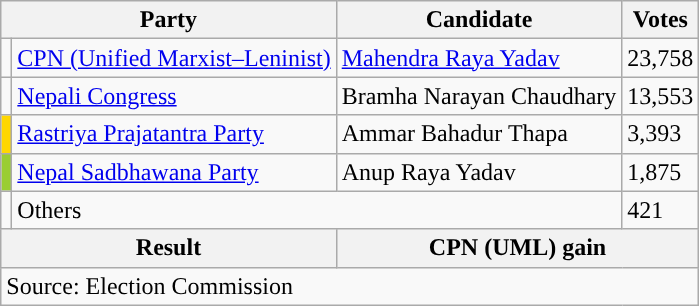<table class="wikitable">
<tr>
<th colspan="2">Party</th>
<th>Candidate</th>
<th>Votes</th>
</tr>
<tr>
<td style="background-color:"></td>
<td><a href='#'>CPN (Unified Marxist–Leninist)</a></td>
<td><a href='#'>Mahendra Raya Yadav</a></td>
<td>23,758</td>
</tr>
<tr>
<td style="background-color:"></td>
<td><a href='#'>Nepali Congress</a></td>
<td>Bramha Narayan Chaudhary</td>
<td>13,553</td>
</tr>
<tr>
<td style="background-color:gold"></td>
<td><a href='#'>Rastriya Prajatantra Party</a></td>
<td>Ammar Bahadur Thapa</td>
<td>3,393</td>
</tr>
<tr>
<td style="background-color:yellowgreen"></td>
<td><a href='#'>Nepal Sadbhawana Party</a></td>
<td>Anup Raya Yadav</td>
<td>1,875</td>
</tr>
<tr>
<td></td>
<td colspan="2">Others</td>
<td>421</td>
</tr>
<tr>
<th colspan="2">Result</th>
<th colspan="2">CPN (UML) gain</th>
</tr>
<tr>
<td colspan="4">Source: Election Commission</td>
</tr>
</table>
